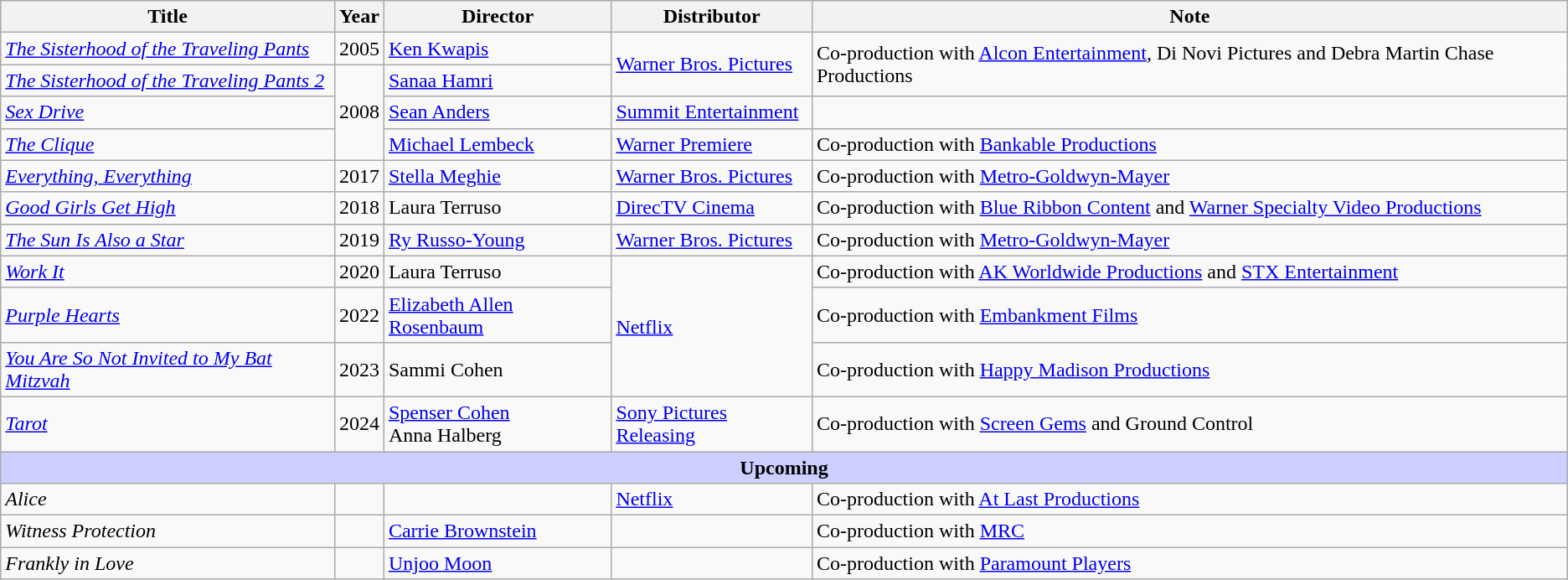<table class="sortable wikitable">
<tr>
<th>Title</th>
<th>Year</th>
<th>Director</th>
<th>Distributor</th>
<th>Note</th>
</tr>
<tr>
<td><em><a href='#'>The Sisterhood of the Traveling Pants</a></em></td>
<td>2005</td>
<td><a href='#'>Ken Kwapis</a></td>
<td rowspan="2"><a href='#'>Warner Bros. Pictures</a></td>
<td rowspan="2">Co-production with <a href='#'>Alcon Entertainment</a>, Di Novi Pictures and Debra Martin Chase Productions</td>
</tr>
<tr>
<td><em><a href='#'>The Sisterhood of the Traveling Pants 2</a></em></td>
<td rowspan="3">2008</td>
<td><a href='#'>Sanaa Hamri</a></td>
</tr>
<tr>
<td><em><a href='#'>Sex Drive</a></em></td>
<td><a href='#'>Sean Anders</a></td>
<td><a href='#'>Summit Entertainment</a></td>
<td></td>
</tr>
<tr>
<td><em><a href='#'>The Clique</a></em></td>
<td><a href='#'>Michael Lembeck</a></td>
<td><a href='#'>Warner Premiere</a></td>
<td>Co-production with <a href='#'>Bankable Productions</a></td>
</tr>
<tr>
<td><em><a href='#'>Everything, Everything</a></em></td>
<td>2017</td>
<td><a href='#'>Stella Meghie</a></td>
<td><a href='#'>Warner Bros. Pictures</a></td>
<td>Co-production with <a href='#'>Metro-Goldwyn-Mayer</a></td>
</tr>
<tr>
<td><em><a href='#'>Good Girls Get High</a></em></td>
<td>2018</td>
<td>Laura Terruso</td>
<td><a href='#'>DirecTV Cinema</a></td>
<td>Co-production with <a href='#'>Blue Ribbon Content</a> and <a href='#'>Warner Specialty Video Productions</a></td>
</tr>
<tr>
<td><em><a href='#'>The Sun Is Also a Star</a></em></td>
<td>2019</td>
<td><a href='#'>Ry Russo-Young</a></td>
<td><a href='#'>Warner Bros. Pictures</a></td>
<td>Co-production with <a href='#'>Metro-Goldwyn-Mayer</a></td>
</tr>
<tr>
<td><em><a href='#'>Work It</a></em></td>
<td>2020</td>
<td>Laura Terruso</td>
<td rowspan="3"><a href='#'>Netflix</a></td>
<td>Co-production with <a href='#'>AK Worldwide Productions</a> and <a href='#'>STX Entertainment</a></td>
</tr>
<tr>
<td><em><a href='#'>Purple Hearts</a></em></td>
<td>2022</td>
<td><a href='#'>Elizabeth Allen Rosenbaum</a></td>
<td>Co-production with <a href='#'>Embankment Films</a></td>
</tr>
<tr>
<td><em><a href='#'>You Are So Not Invited to My Bat Mitzvah</a></em></td>
<td>2023</td>
<td>Sammi Cohen</td>
<td>Co-production with <a href='#'>Happy Madison Productions</a></td>
</tr>
<tr>
<td><em><a href='#'>Tarot</a></em></td>
<td>2024</td>
<td><a href='#'>Spenser Cohen</a><br>Anna Halberg</td>
<td><a href='#'>Sony Pictures Releasing</a></td>
<td>Co-production with <a href='#'>Screen Gems</a> and Ground Control</td>
</tr>
<tr>
<th colspan="5" style="background:#cccfff;">Upcoming</th>
</tr>
<tr>
<td><em>Alice</em></td>
<td></td>
<td></td>
<td><a href='#'>Netflix</a></td>
<td>Co-production with <a href='#'>At Last Productions</a></td>
</tr>
<tr>
<td><em>Witness Protection</em></td>
<td></td>
<td><a href='#'>Carrie Brownstein</a></td>
<td></td>
<td>Co-production with <a href='#'>MRC</a></td>
</tr>
<tr>
<td><em>Frankly in Love</em></td>
<td></td>
<td><a href='#'>Unjoo Moon</a></td>
<td></td>
<td>Co-production with <a href='#'>Paramount Players</a></td>
</tr>
</table>
